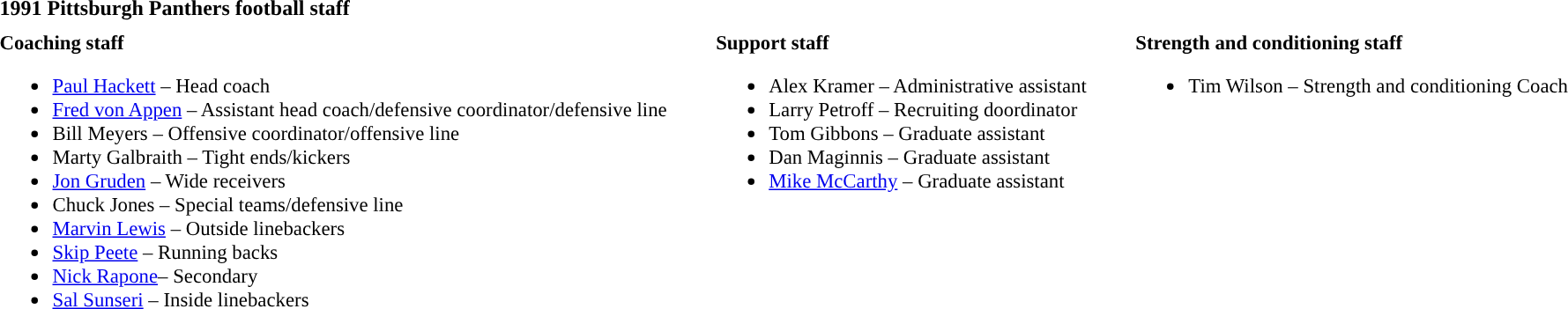<table class="toccolours" style="text-align: left;">
<tr>
<td colspan=10><strong>1991 Pittsburgh Panthers football staff</strong></td>
</tr>
<tr>
<td valign="top"></td>
</tr>
<tr>
<td style="font-size:95%; vertical-align:top;"><strong>Coaching staff</strong><br><ul><li><a href='#'>Paul Hackett</a> – Head coach</li><li><a href='#'>Fred von Appen</a> – Assistant head coach/defensive coordinator/defensive line</li><li>Bill Meyers – Offensive coordinator/offensive line</li><li>Marty Galbraith – Tight ends/kickers</li><li><a href='#'>Jon Gruden</a> – Wide receivers</li><li>Chuck Jones – Special teams/defensive line</li><li><a href='#'>Marvin Lewis</a> – Outside linebackers</li><li><a href='#'>Skip Peete</a> – Running backs</li><li><a href='#'>Nick Rapone</a>– Secondary</li><li><a href='#'>Sal Sunseri</a> – Inside linebackers</li></ul></td>
<td width="25"> </td>
<td valign="top"></td>
<td style="font-size: 95%;" valign="top"><strong>Support staff</strong><br><ul><li>Alex Kramer – Administrative assistant</li><li>Larry Petroff – Recruiting doordinator</li><li>Tom Gibbons – Graduate assistant</li><li>Dan Maginnis – Graduate assistant</li><li><a href='#'>Mike McCarthy</a> – Graduate assistant</li></ul></td>
<td width="25"> </td>
<td valign="top"></td>
<td style="font-size: 95%;" valign="top"><strong>Strength and conditioning staff</strong><br><ul><li>Tim Wilson – Strength and conditioning Coach</li></ul></td>
</tr>
</table>
